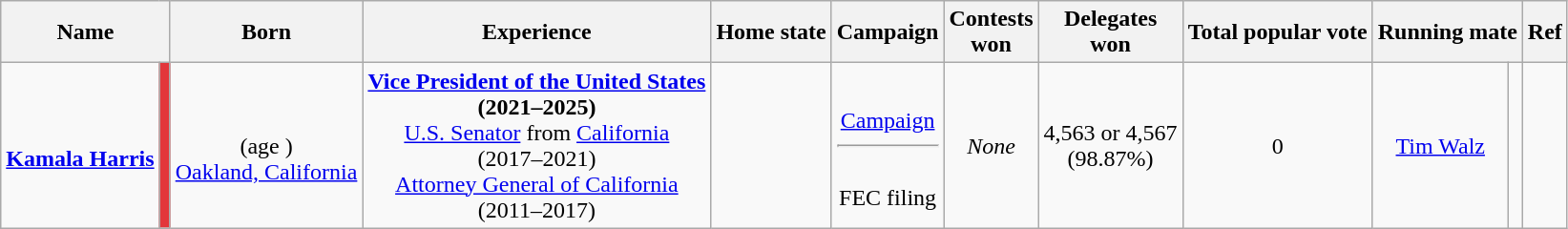<table class="wikitable" style="text-align:center;">
<tr>
<th colspan="2">Name</th>
<th>Born</th>
<th class="unsortable">Experience</th>
<th>Home state</th>
<th>Campaign <br> </th>
<th>Contests<br>won</th>
<th>Delegates<br>won</th>
<th>Total popular vote</th>
<th colspan="2">Running mate</th>
<th>Ref</th>
</tr>
<tr>
<td><br><strong><a href='#'>Kamala Harris</a></strong></td>
<td style="background:#E3363B;"></td>
<td><br>(age )<br><a href='#'>Oakland, California</a></td>
<td><strong><a href='#'>Vice President of the United States</a><br>(2021–2025)</strong><br><a href='#'>U.S. Senator</a> from <a href='#'>California</a><br>(2017–2021)<br><a href='#'>Attorney General of California</a><br>(2011–2017)</td>
<td></td>
<td><br><a href='#'>Campaign</a><hr><br>FEC filing<br></td>
<td><em>None</em></td>
<td>4,563 or 4,567<br>(98.87%)</td>
<td>0</td>
<td> <a href='#'>Tim Walz</a></td>
<td><br></td>
</tr>
</table>
